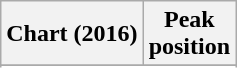<table class="wikitable sortable">
<tr>
<th>Chart (2016)</th>
<th>Peak<br>position</th>
</tr>
<tr>
</tr>
<tr>
</tr>
</table>
